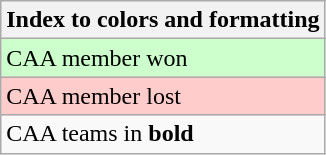<table class="wikitable">
<tr>
<th>Index to colors and formatting</th>
</tr>
<tr bgcolor= #ccffcc>
<td>CAA member won</td>
</tr>
<tr bgcolor=#ffcccc>
<td>CAA member lost</td>
</tr>
<tr>
<td>CAA teams in <strong>bold</strong></td>
</tr>
</table>
